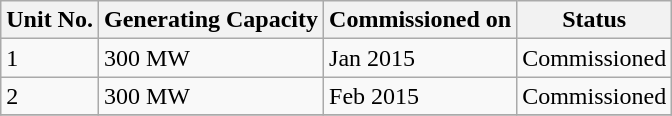<table class="sortable wikitable">
<tr>
<th>Unit No.</th>
<th>Generating Capacity</th>
<th>Commissioned on</th>
<th>Status</th>
</tr>
<tr>
<td>1</td>
<td>300 MW</td>
<td>Jan 2015</td>
<td>Commissioned </td>
</tr>
<tr>
<td>2</td>
<td>300 MW</td>
<td>Feb 2015</td>
<td>Commissioned</td>
</tr>
<tr>
</tr>
</table>
